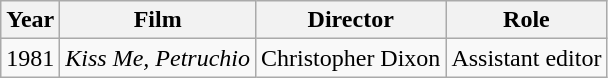<table class="wikitable">
<tr>
<th>Year</th>
<th>Film</th>
<th>Director</th>
<th>Role</th>
</tr>
<tr>
<td>1981</td>
<td><em>Kiss Me, Petruchio</em></td>
<td>Christopher Dixon</td>
<td>Assistant editor</td>
</tr>
</table>
